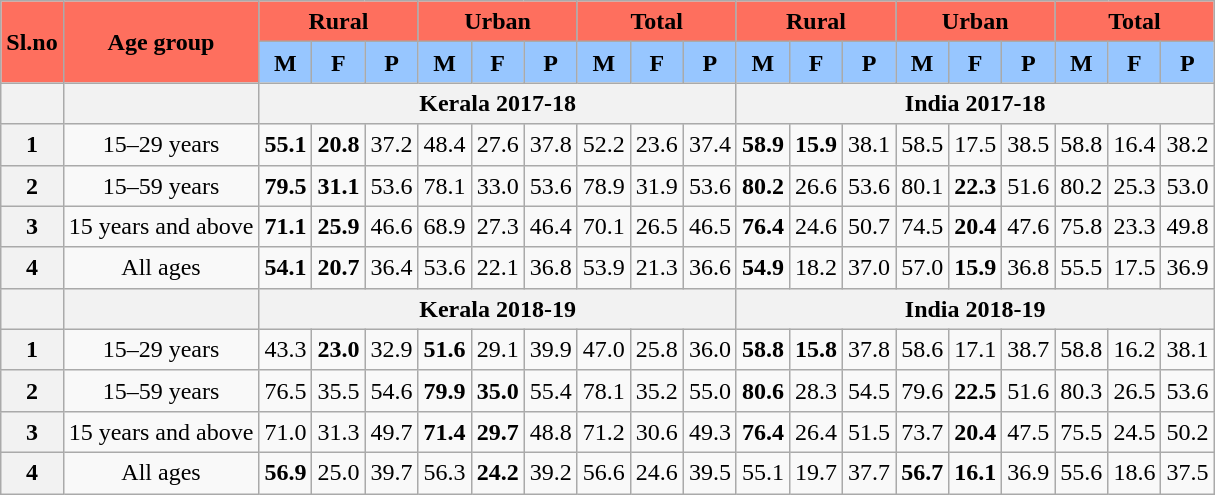<table class="wikitable sortable" style="line-height:20px;text-align:center;">
<tr>
<td rowspan="2" bgcolor="#FE6F5E"><span><strong>Sl.no</strong></span></td>
<td rowspan="2" bgcolor="#FE6F5E"><span><strong>Age group</strong></span></td>
<td colspan="3" bgcolor="#FE6F5E"><span><strong>Rural</strong></span></td>
<td colspan="3" bgcolor="#FE6F5E"><span><strong>Urban</strong></span></td>
<td colspan="3" bgcolor="#FE6F5E"><span><strong>Total</strong></span></td>
<td colspan="3" bgcolor="#FE6F5E"><span><strong>Rural</strong></span></td>
<td colspan="3" bgcolor="#FE6F5E"><span><strong>Urban</strong></span></td>
<td colspan="3" bgcolor="#FE6F5E"><span><strong>Total</strong></span></td>
</tr>
<tr>
<td bgcolor="#97BC62FF"><span><strong>M</strong></span></td>
<td bgcolor="#97BC62FF"><span><strong>F</strong></span></td>
<td bgcolor="#97BC62FF"><span><strong>P</strong></span></td>
<td bgcolor="#97BC62FF"><span><strong>M</strong></span></td>
<td bgcolor="#97BC62FF"><span><strong>F</strong></span></td>
<td bgcolor="#97BC62FF"><span><strong>P</strong></span></td>
<td bgcolor="#97BC62FF"><span><strong>M</strong></span></td>
<td bgcolor="#97BC62FF"><span><strong>F</strong></span></td>
<td bgcolor="#97BC62FF"><span><strong>P</strong></span></td>
<td bgcolor="#97BC62FF"><span><strong>M</strong></span></td>
<td bgcolor="#97BC62FF"><span><strong>F</strong></span></td>
<td bgcolor="#97BC62FF"><span><strong>P</strong></span></td>
<td bgcolor="#97BC62FF"><span><strong>M</strong></span></td>
<td bgcolor="#97BC62FF"><span><strong>F</strong></span></td>
<td bgcolor="#97BC62FF"><span><strong>P</strong></span></td>
<td bgcolor="#97BC62FF"><span><strong>M</strong></span></td>
<td bgcolor="#97BC62FF"><span><strong>F</strong></span></td>
<td bgcolor="#97BC62FF"><span><strong>P</strong></span></td>
</tr>
<tr>
<th></th>
<th></th>
<th colspan="9">Kerala 2017-18</th>
<th colspan="9">India 2017-18</th>
</tr>
<tr>
<th>1</th>
<td>15–29 years</td>
<td><strong>55.1</strong></td>
<td><strong>20.8</strong></td>
<td>37.2</td>
<td>48.4</td>
<td>27.6</td>
<td>37.8</td>
<td>52.2</td>
<td>23.6</td>
<td>37.4</td>
<td><strong>58.9</strong></td>
<td><strong>15.9</strong></td>
<td>38.1</td>
<td>58.5</td>
<td>17.5</td>
<td>38.5</td>
<td>58.8</td>
<td>16.4</td>
<td>38.2</td>
</tr>
<tr>
<th>2</th>
<td>15–59 years</td>
<td><strong>79.5</strong></td>
<td><strong>31.1</strong></td>
<td>53.6</td>
<td>78.1</td>
<td>33.0</td>
<td>53.6</td>
<td>78.9</td>
<td>31.9</td>
<td>53.6</td>
<td><strong>80.2</strong></td>
<td>26.6</td>
<td>53.6</td>
<td>80.1</td>
<td><strong>22.3</strong></td>
<td>51.6</td>
<td>80.2</td>
<td>25.3</td>
<td>53.0</td>
</tr>
<tr>
<th>3</th>
<td>15 years and above</td>
<td><strong>71.1</strong></td>
<td><strong>25.9</strong></td>
<td>46.6</td>
<td>68.9</td>
<td>27.3</td>
<td>46.4</td>
<td>70.1</td>
<td>26.5</td>
<td>46.5</td>
<td><strong>76.4</strong></td>
<td>24.6</td>
<td>50.7</td>
<td>74.5</td>
<td><strong>20.4</strong></td>
<td>47.6</td>
<td>75.8</td>
<td>23.3</td>
<td>49.8</td>
</tr>
<tr>
<th>4</th>
<td>All ages</td>
<td><strong>54.1</strong></td>
<td><strong>20.7</strong></td>
<td>36.4</td>
<td>53.6</td>
<td>22.1</td>
<td>36.8</td>
<td>53.9</td>
<td>21.3</td>
<td>36.6</td>
<td><strong>54.9</strong></td>
<td>18.2</td>
<td>37.0</td>
<td>57.0</td>
<td><strong>15.9</strong></td>
<td>36.8</td>
<td>55.5</td>
<td>17.5</td>
<td>36.9</td>
</tr>
<tr>
<th></th>
<th></th>
<th colspan="9">Kerala 2018-19</th>
<th colspan="9">India 2018-19</th>
</tr>
<tr>
<th>1</th>
<td>15–29 years</td>
<td>43.3</td>
<td><strong>23.0</strong></td>
<td>32.9</td>
<td><strong>51.6</strong></td>
<td>29.1</td>
<td>39.9</td>
<td>47.0</td>
<td>25.8</td>
<td>36.0</td>
<td><strong>58.8</strong></td>
<td><strong>15.8</strong></td>
<td>37.8</td>
<td>58.6</td>
<td>17.1</td>
<td>38.7</td>
<td>58.8</td>
<td>16.2</td>
<td>38.1</td>
</tr>
<tr>
<th>2</th>
<td>15–59 years</td>
<td>76.5</td>
<td>35.5</td>
<td>54.6</td>
<td><strong>79.9</strong></td>
<td><strong>35.0</strong></td>
<td>55.4</td>
<td>78.1</td>
<td>35.2</td>
<td>55.0</td>
<td><strong>80.6</strong></td>
<td>28.3</td>
<td>54.5</td>
<td>79.6</td>
<td><strong>22.5</strong></td>
<td>51.6</td>
<td>80.3</td>
<td>26.5</td>
<td>53.6</td>
</tr>
<tr>
<th>3</th>
<td>15 years and above</td>
<td>71.0</td>
<td>31.3</td>
<td>49.7</td>
<td><strong>71.4</strong></td>
<td><strong>29.7</strong></td>
<td>48.8</td>
<td>71.2</td>
<td>30.6</td>
<td>49.3</td>
<td><strong>76.4</strong></td>
<td>26.4</td>
<td>51.5</td>
<td>73.7</td>
<td><strong>20.4</strong></td>
<td>47.5</td>
<td>75.5</td>
<td>24.5</td>
<td>50.2</td>
</tr>
<tr>
<th>4</th>
<td>All ages</td>
<td><strong>56.9</strong></td>
<td>25.0</td>
<td>39.7</td>
<td>56.3</td>
<td><strong>24.2</strong></td>
<td>39.2</td>
<td>56.6</td>
<td>24.6</td>
<td>39.5</td>
<td>55.1</td>
<td>19.7</td>
<td>37.7</td>
<td><strong>56.7</strong></td>
<td><strong>16.1</strong></td>
<td>36.9</td>
<td>55.6</td>
<td>18.6</td>
<td>37.5</td>
</tr>
</table>
